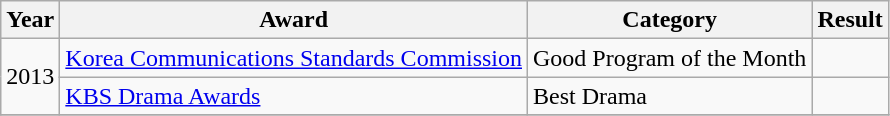<table class="wikitable">
<tr>
<th>Year</th>
<th>Award</th>
<th>Category</th>
<th>Result</th>
</tr>
<tr>
<td rowspan=2>2013</td>
<td><a href='#'>Korea Communications Standards Commission</a></td>
<td>Good Program of the Month</td>
<td></td>
</tr>
<tr>
<td><a href='#'>KBS Drama Awards</a></td>
<td>Best Drama</td>
<td></td>
</tr>
<tr>
</tr>
</table>
